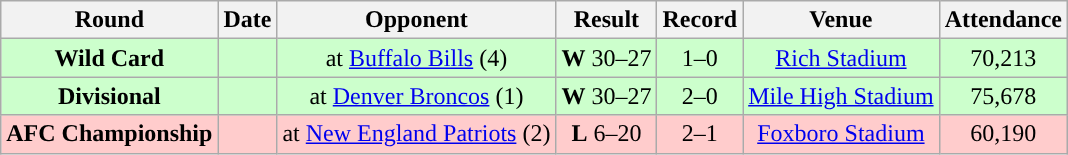<table class="wikitable" style="text-align:center">
<tr>
<th>Round</th>
<th>Date</th>
<th>Opponent</th>
<th>Result</th>
<th>Record</th>
<th>Venue</th>
<th>Attendance</th>
</tr>
<tr style="background:#cfc;">
<td><strong>Wild Card</strong></td>
<td></td>
<td>at <a href='#'>Buffalo Bills</a> (4)</td>
<td><strong>W</strong> 30–27</td>
<td>1–0</td>
<td><a href='#'>Rich Stadium</a></td>
<td>70,213</td>
</tr>
<tr style="background:#cfc;">
<td><strong>Divisional</strong></td>
<td></td>
<td>at <a href='#'>Denver Broncos</a> (1)</td>
<td><strong>W</strong> 30–27</td>
<td>2–0</td>
<td><a href='#'>Mile High Stadium</a></td>
<td>75,678</td>
</tr>
<tr style="background:#fcc;">
<td><strong>AFC Championship</strong></td>
<td></td>
<td>at <a href='#'>New England Patriots</a> (2)</td>
<td><strong>L</strong> 6–20</td>
<td>2–1</td>
<td><a href='#'>Foxboro Stadium</a></td>
<td>60,190</td>
</tr>
</table>
